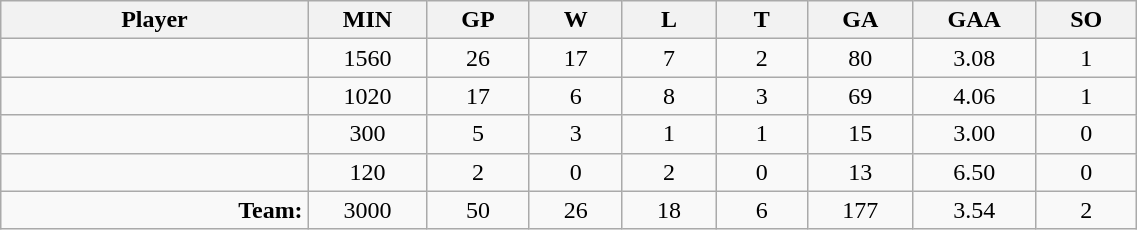<table class="wikitable sortable" width="60%">
<tr>
<th bgcolor="#DDDDFF" width="10%">Player</th>
<th width="3%" bgcolor="#DDDDFF" title="Minutes played">MIN</th>
<th width="3%" bgcolor="#DDDDFF" title="Games played in">GP</th>
<th width="3%" bgcolor="#DDDDFF" title="Wins">W</th>
<th width="3%" bgcolor="#DDDDFF"title="Losses">L</th>
<th width="3%" bgcolor="#DDDDFF" title="Ties">T</th>
<th width="3%" bgcolor="#DDDDFF" title="Goals against">GA</th>
<th width="3%" bgcolor="#DDDDFF" title="Goals against average">GAA</th>
<th width="3%" bgcolor="#DDDDFF"title="Shut-outs">SO</th>
</tr>
<tr align="center">
<td align="right"></td>
<td>1560</td>
<td>26</td>
<td>17</td>
<td>7</td>
<td>2</td>
<td>80</td>
<td>3.08</td>
<td>1</td>
</tr>
<tr align="center">
<td align="right"></td>
<td>1020</td>
<td>17</td>
<td>6</td>
<td>8</td>
<td>3</td>
<td>69</td>
<td>4.06</td>
<td>1</td>
</tr>
<tr align="center">
<td align="right"></td>
<td>300</td>
<td>5</td>
<td>3</td>
<td>1</td>
<td>1</td>
<td>15</td>
<td>3.00</td>
<td>0</td>
</tr>
<tr align="center">
<td align="right"></td>
<td>120</td>
<td>2</td>
<td>0</td>
<td>2</td>
<td>0</td>
<td>13</td>
<td>6.50</td>
<td>0</td>
</tr>
<tr align="center">
<td align="right"><strong>Team:</strong></td>
<td>3000</td>
<td>50</td>
<td>26</td>
<td>18</td>
<td>6</td>
<td>177</td>
<td>3.54</td>
<td>2</td>
</tr>
</table>
